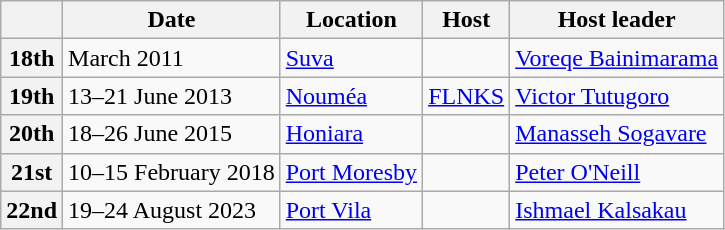<table class="wikitable plainrowheaders">
<tr>
<th scope="col"></th>
<th scope="col">Date</th>
<th scope="col">Location</th>
<th scope="col">Host</th>
<th scope="col">Host leader</th>
</tr>
<tr>
<th scope="row">18th</th>
<td>March 2011</td>
<td><a href='#'>Suva</a></td>
<td></td>
<td><a href='#'>Voreqe Bainimarama</a></td>
</tr>
<tr>
<th scope="row">19th</th>
<td>13–21 June 2013</td>
<td><a href='#'>Nouméa</a></td>
<td> <a href='#'>FLNKS</a></td>
<td><a href='#'>Victor Tutugoro</a></td>
</tr>
<tr>
<th scope="row">20th</th>
<td>18–26 June 2015</td>
<td><a href='#'>Honiara</a></td>
<td></td>
<td><a href='#'>Manasseh Sogavare</a></td>
</tr>
<tr>
<th scope="row">21st</th>
<td>10–15 February 2018</td>
<td><a href='#'>Port Moresby</a></td>
<td></td>
<td><a href='#'>Peter O'Neill</a></td>
</tr>
<tr>
<th scope="row">22nd</th>
<td>19–24 August 2023</td>
<td><a href='#'>Port Vila</a></td>
<td></td>
<td><a href='#'>Ishmael Kalsakau</a></td>
</tr>
</table>
